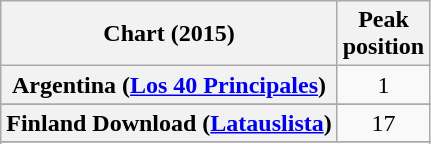<table class="wikitable sortable plainrowheaders">
<tr>
<th scope="col">Chart (2015)</th>
<th scope="col">Peak<br>position</th>
</tr>
<tr>
<th scope="row">Argentina (<a href='#'>Los 40 Principales</a>)</th>
<td style="text-align:center">1</td>
</tr>
<tr>
</tr>
<tr>
</tr>
<tr>
</tr>
<tr>
<th scope="row">Finland Download (<a href='#'>Latauslista</a>)</th>
<td style="text-align:center">17</td>
</tr>
<tr>
</tr>
<tr>
</tr>
<tr>
</tr>
<tr>
</tr>
<tr>
</tr>
<tr>
</tr>
</table>
